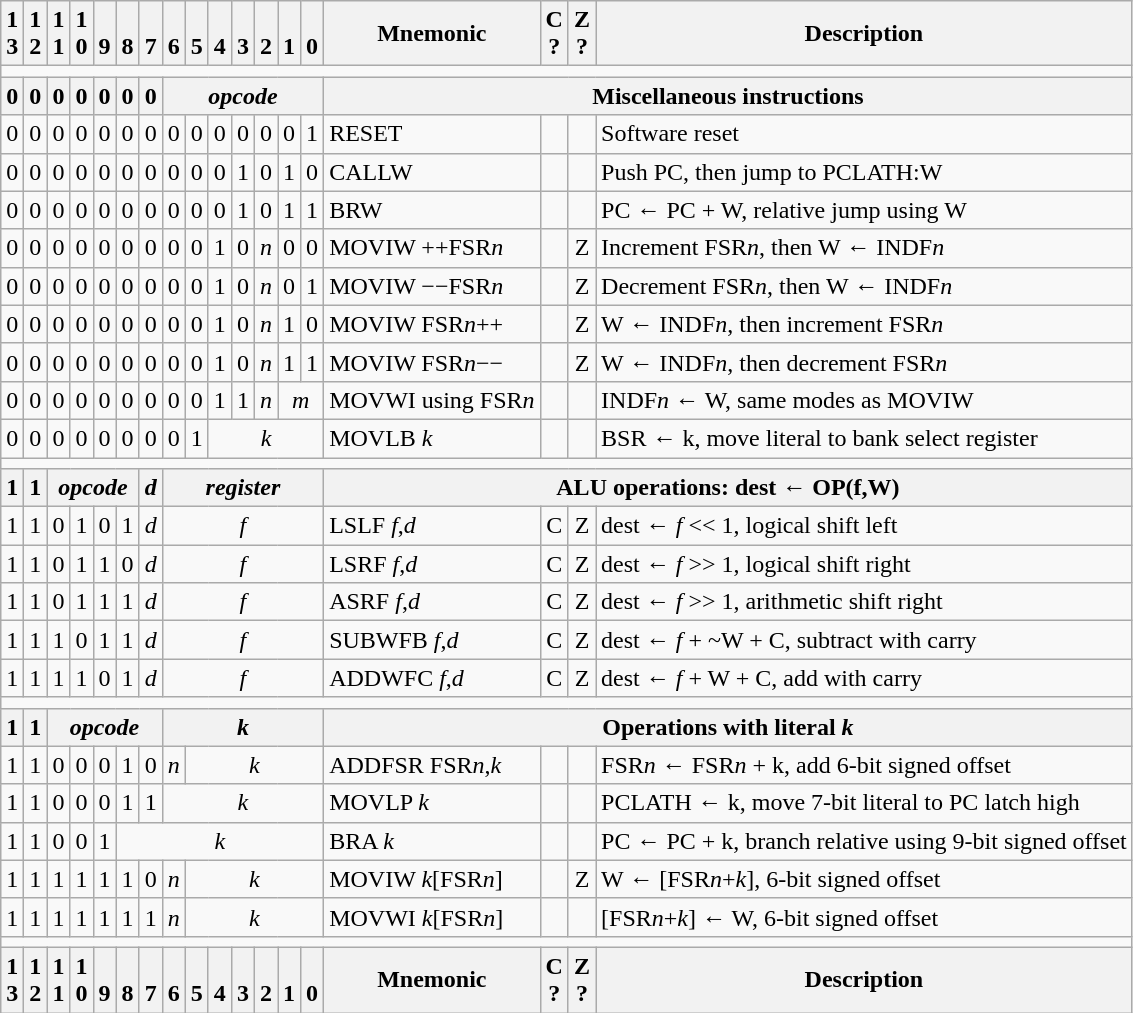<table class="wikitable" style="text-align:center">
<tr>
<th>1<br>3</th>
<th>1<br>2</th>
<th>1<br>1</th>
<th>1<br>0</th>
<th><br>9</th>
<th><br>8</th>
<th><br>7</th>
<th><br>6</th>
<th><br>5</th>
<th><br>4</th>
<th><br>3</th>
<th><br>2</th>
<th><br>1</th>
<th><br>0</th>
<th>Mnemonic</th>
<th>C<br>?</th>
<th>Z<br>?</th>
<th>Description</th>
</tr>
<tr>
<td colspan=18></td>
</tr>
<tr>
<th>0</th>
<th>0</th>
<th>0</th>
<th>0</th>
<th>0</th>
<th>0</th>
<th>0</th>
<th colspan=7><em>opcode</em></th>
<th colspan=4>Miscellaneous instructions</th>
</tr>
<tr>
<td>0</td>
<td>0</td>
<td>0</td>
<td>0</td>
<td>0</td>
<td>0</td>
<td>0</td>
<td>0</td>
<td>0</td>
<td>0</td>
<td>0</td>
<td>0</td>
<td>0</td>
<td>1</td>
<td align=left>RESET</td>
<td></td>
<td></td>
<td align=left>Software reset</td>
</tr>
<tr>
<td>0</td>
<td>0</td>
<td>0</td>
<td>0</td>
<td>0</td>
<td>0</td>
<td>0</td>
<td>0</td>
<td>0</td>
<td>0</td>
<td>1</td>
<td>0</td>
<td>1</td>
<td>0</td>
<td align=left>CALLW</td>
<td></td>
<td></td>
<td align=left>Push PC, then jump to PCLATH:W</td>
</tr>
<tr>
<td>0</td>
<td>0</td>
<td>0</td>
<td>0</td>
<td>0</td>
<td>0</td>
<td>0</td>
<td>0</td>
<td>0</td>
<td>0</td>
<td>1</td>
<td>0</td>
<td>1</td>
<td>1</td>
<td align=left>BRW</td>
<td></td>
<td></td>
<td align=left>PC ← PC + W, relative jump using W</td>
</tr>
<tr>
<td>0</td>
<td>0</td>
<td>0</td>
<td>0</td>
<td>0</td>
<td>0</td>
<td>0</td>
<td>0</td>
<td>0</td>
<td>1</td>
<td>0</td>
<td><em>n</em></td>
<td>0</td>
<td>0</td>
<td align=left>MOVIW ++FSR<em>n</em></td>
<td></td>
<td>Z</td>
<td align=left>Increment FSR<em>n</em>, then W ← INDF<em>n</em></td>
</tr>
<tr>
<td>0</td>
<td>0</td>
<td>0</td>
<td>0</td>
<td>0</td>
<td>0</td>
<td>0</td>
<td>0</td>
<td>0</td>
<td>1</td>
<td>0</td>
<td><em>n</em></td>
<td>0</td>
<td>1</td>
<td align=left>MOVIW −−FSR<em>n</em></td>
<td></td>
<td>Z</td>
<td align=left>Decrement FSR<em>n</em>, then W ← INDF<em>n</em></td>
</tr>
<tr>
<td>0</td>
<td>0</td>
<td>0</td>
<td>0</td>
<td>0</td>
<td>0</td>
<td>0</td>
<td>0</td>
<td>0</td>
<td>1</td>
<td>0</td>
<td><em>n</em></td>
<td>1</td>
<td>0</td>
<td align=left>MOVIW FSR<em>n</em>++</td>
<td></td>
<td>Z</td>
<td align=left>W ← INDF<em>n</em>, then increment FSR<em>n</em></td>
</tr>
<tr>
<td>0</td>
<td>0</td>
<td>0</td>
<td>0</td>
<td>0</td>
<td>0</td>
<td>0</td>
<td>0</td>
<td>0</td>
<td>1</td>
<td>0</td>
<td><em>n</em></td>
<td>1</td>
<td>1</td>
<td align=left>MOVIW FSR<em>n</em>−−</td>
<td></td>
<td>Z</td>
<td align=left>W ← INDF<em>n</em>, then decrement FSR<em>n</em></td>
</tr>
<tr>
<td>0</td>
<td>0</td>
<td>0</td>
<td>0</td>
<td>0</td>
<td>0</td>
<td>0</td>
<td>0</td>
<td>0</td>
<td>1</td>
<td>1</td>
<td><em>n</em></td>
<td colspan=2><em>m</em></td>
<td align=left>MOVWI using FSR<em>n</em></td>
<td></td>
<td></td>
<td align=left>INDF<em>n</em> ← W, same modes as MOVIW</td>
</tr>
<tr>
<td>0</td>
<td>0</td>
<td>0</td>
<td>0</td>
<td>0</td>
<td>0</td>
<td>0</td>
<td>0</td>
<td>1</td>
<td colspan=5><em>k</em></td>
<td align=left>MOVLB <em>k</em></td>
<td></td>
<td></td>
<td align=left>BSR ← k, move literal to bank select register</td>
</tr>
<tr>
<td colspan=18></td>
</tr>
<tr>
<th>1</th>
<th>1</th>
<th colspan=4><em>opcode</em></th>
<th><em>d</em></th>
<th colspan=7><em>register</em></th>
<th colspan=4>ALU operations: dest ← OP(f,W)</th>
</tr>
<tr>
<td>1</td>
<td>1</td>
<td>0</td>
<td>1</td>
<td>0</td>
<td>1</td>
<td><em>d</em></td>
<td colspan=7><em>f</em></td>
<td align=left>LSLF <em>f</em>,<em>d</em></td>
<td>C</td>
<td>Z</td>
<td align=left>dest ← <em>f</em> << 1, logical shift left</td>
</tr>
<tr>
<td>1</td>
<td>1</td>
<td>0</td>
<td>1</td>
<td>1</td>
<td>0</td>
<td><em>d</em></td>
<td colspan=7><em>f</em></td>
<td align=left>LSRF <em>f</em>,<em>d</em></td>
<td>C</td>
<td>Z</td>
<td align=left>dest ← <em>f</em> >> 1, logical shift right</td>
</tr>
<tr>
<td>1</td>
<td>1</td>
<td>0</td>
<td>1</td>
<td>1</td>
<td>1</td>
<td><em>d</em></td>
<td colspan=7><em>f</em></td>
<td align=left>ASRF <em>f</em>,<em>d</em></td>
<td>C</td>
<td>Z</td>
<td align=left>dest ← <em>f</em> >> 1, arithmetic shift right</td>
</tr>
<tr>
<td>1</td>
<td>1</td>
<td>1</td>
<td>0</td>
<td>1</td>
<td>1</td>
<td><em>d</em></td>
<td colspan=7><em>f</em></td>
<td align=left>SUBWFB <em>f</em>,<em>d</em></td>
<td>C</td>
<td>Z</td>
<td align=left>dest ← <em>f</em> + ~W + C, subtract with carry</td>
</tr>
<tr>
<td>1</td>
<td>1</td>
<td>1</td>
<td>1</td>
<td>0</td>
<td>1</td>
<td><em>d</em></td>
<td colspan=7><em>f</em></td>
<td align=left>ADDWFC <em>f</em>,<em>d</em></td>
<td>C</td>
<td>Z</td>
<td align=left>dest ← <em>f</em> + W + C, add with carry</td>
</tr>
<tr>
<td colspan=18></td>
</tr>
<tr>
<th>1</th>
<th>1</th>
<th colspan=5><em>opcode</em></th>
<th colspan=7><em>k</em></th>
<th colspan=4>Operations with literal <em>k</em></th>
</tr>
<tr>
<td>1</td>
<td>1</td>
<td>0</td>
<td>0</td>
<td>0</td>
<td>1</td>
<td>0</td>
<td><em>n</em></td>
<td colspan=6><em>k</em></td>
<td align=left>ADDFSR FSR<em>n</em>,<em>k</em></td>
<td></td>
<td></td>
<td align=left>FSR<em>n</em> ← FSR<em>n</em> + k, add 6-bit signed offset</td>
</tr>
<tr>
<td>1</td>
<td>1</td>
<td>0</td>
<td>0</td>
<td>0</td>
<td>1</td>
<td>1</td>
<td colspan=7><em>k</em></td>
<td align=left>MOVLP <em>k</em></td>
<td></td>
<td></td>
<td align=left>PCLATH ← k, move 7-bit literal to PC latch high</td>
</tr>
<tr>
<td>1</td>
<td>1</td>
<td>0</td>
<td>0</td>
<td>1</td>
<td colspan=9><em>k</em></td>
<td align=left>BRA <em>k</em></td>
<td></td>
<td></td>
<td align=left>PC ← PC + k, branch relative using 9-bit signed offset</td>
</tr>
<tr>
<td>1</td>
<td>1</td>
<td>1</td>
<td>1</td>
<td>1</td>
<td>1</td>
<td>0</td>
<td><em>n</em></td>
<td colspan=6><em>k</em></td>
<td align=left>MOVIW <em>k</em>[FSR<em>n</em>]</td>
<td></td>
<td>Z</td>
<td align=left>W ← [FSR<em>n</em>+<em>k</em>], 6-bit signed offset</td>
</tr>
<tr>
<td>1</td>
<td>1</td>
<td>1</td>
<td>1</td>
<td>1</td>
<td>1</td>
<td>1</td>
<td><em>n</em></td>
<td colspan=6><em>k</em></td>
<td align=left>MOVWI <em>k</em>[FSR<em>n</em>]</td>
<td></td>
<td></td>
<td align=left>[FSR<em>n</em>+<em>k</em>] ← W, 6-bit signed offset</td>
</tr>
<tr>
<td colspan=18></td>
</tr>
<tr>
<th>1<br>3</th>
<th>1<br>2</th>
<th>1<br>1</th>
<th>1<br>0</th>
<th><br>9</th>
<th><br>8</th>
<th><br>7</th>
<th><br>6</th>
<th><br>5</th>
<th><br>4</th>
<th><br>3</th>
<th><br>2</th>
<th><br>1</th>
<th><br>0</th>
<th>Mnemonic</th>
<th>C<br>?</th>
<th>Z<br>?</th>
<th>Description</th>
</tr>
</table>
